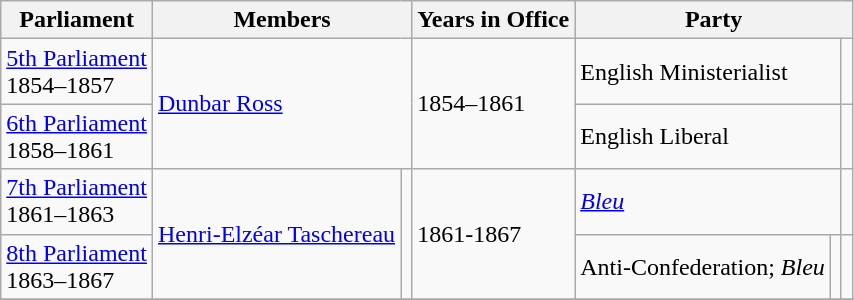<table class="wikitable">
<tr>
<th>Parliament</th>
<th colspan = "2">Members</th>
<th>Years in Office</th>
<th colspan = "3">Party</th>
</tr>
<tr>
<td><a href='#'>5th Parliament</a> <br> 1854–1857</td>
<td rowspan = "2" colspan = "2"><a href='#'>Dunbar Ross</a></td>
<td rowspan = "2">1854–1861</td>
<td colspan = "2">English Ministerialist</td>
<td></td>
</tr>
<tr>
<td><a href='#'>6th Parliament</a> <br> 1858–1861</td>
<td colspan = "2">English Liberal</td>
<td></td>
</tr>
<tr>
<td><a href='#'>7th Parliament</a> <br> 1861–1863</td>
<td rowspan = "2"><a href='#'>Henri-Elzéar Taschereau</a></td>
<td rowspan = "2"></td>
<td rowspan = "2">1861-1867</td>
<td colspan = "2"><a href='#'><em>Bleu</em></a></td>
<td></td>
</tr>
<tr>
<td><a href='#'>8th Parliament</a> <br> 1863–1867</td>
<td>Anti-Confederation; <em>Bleu</em></td>
<td></td>
<td></td>
</tr>
<tr>
</tr>
</table>
